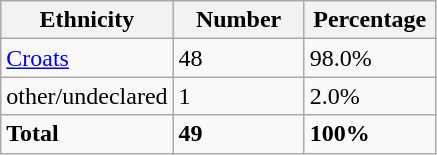<table class="wikitable">
<tr>
<th width="100px">Ethnicity</th>
<th width="80px">Number</th>
<th width="80px">Percentage</th>
</tr>
<tr>
<td><a href='#'>Croats</a></td>
<td>48</td>
<td>98.0%</td>
</tr>
<tr>
<td>other/undeclared</td>
<td>1</td>
<td>2.0%</td>
</tr>
<tr>
<td><strong>Total</strong></td>
<td><strong>49</strong></td>
<td><strong>100%</strong></td>
</tr>
</table>
